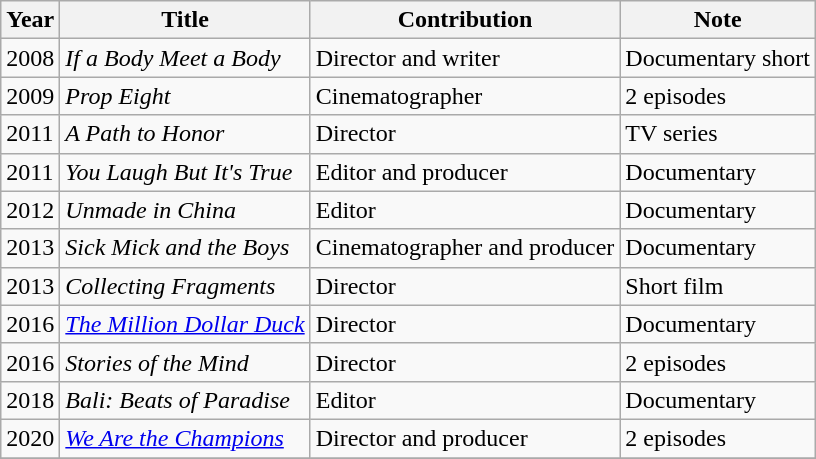<table class="wikitable sortable">
<tr>
<th>Year</th>
<th>Title</th>
<th>Contribution</th>
<th>Note</th>
</tr>
<tr>
<td>2008</td>
<td><em>If a Body Meet a Body</em></td>
<td>Director and writer</td>
<td>Documentary short</td>
</tr>
<tr>
<td>2009</td>
<td><em>Prop Eight</em></td>
<td>Cinematographer</td>
<td>2 episodes</td>
</tr>
<tr>
<td>2011</td>
<td><em>A Path to Honor</em></td>
<td>Director</td>
<td>TV series</td>
</tr>
<tr>
<td>2011</td>
<td><em>You Laugh But It's True</em></td>
<td>Editor and producer</td>
<td>Documentary</td>
</tr>
<tr>
<td>2012</td>
<td><em>Unmade in China</em></td>
<td>Editor</td>
<td>Documentary</td>
</tr>
<tr>
<td>2013</td>
<td><em>Sick Mick and the Boys</em></td>
<td>Cinematographer and producer</td>
<td>Documentary</td>
</tr>
<tr>
<td>2013</td>
<td><em>Collecting Fragments</em></td>
<td>Director</td>
<td>Short film</td>
</tr>
<tr>
<td>2016</td>
<td><em><a href='#'>The Million Dollar Duck</a></em></td>
<td>Director</td>
<td>Documentary</td>
</tr>
<tr>
<td>2016</td>
<td><em>Stories of the Mind</em></td>
<td>Director</td>
<td>2 episodes</td>
</tr>
<tr>
<td>2018</td>
<td><em>Bali: Beats of Paradise</em></td>
<td>Editor</td>
<td>Documentary</td>
</tr>
<tr>
<td>2020</td>
<td><em><a href='#'>We Are the Champions</a></em></td>
<td>Director and producer</td>
<td>2 episodes</td>
</tr>
<tr>
</tr>
</table>
